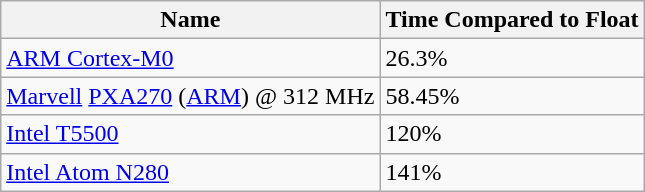<table class="wikitable">
<tr>
<th>Name</th>
<th>Time Compared to Float</th>
</tr>
<tr>
<td><a href='#'>ARM Cortex-M0</a></td>
<td>26.3%</td>
</tr>
<tr>
<td><a href='#'>Marvell</a> <a href='#'>PXA270</a> (<a href='#'>ARM</a>) @ 312 MHz</td>
<td>58.45%</td>
</tr>
<tr>
<td><a href='#'>Intel T5500</a></td>
<td>120%</td>
</tr>
<tr>
<td><a href='#'>Intel Atom N280</a></td>
<td>141%</td>
</tr>
</table>
